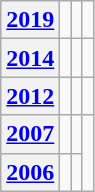<table class="wikitable">
<tr>
<th><a href='#'>2019</a></th>
<td></td>
<td><br></td>
<td><div></div><br><div></div></td>
</tr>
<tr>
<th><a href='#'>2014</a></th>
<td></td>
<td><br></td>
<td><div></div><br><div></div></td>
</tr>
<tr>
<th><a href='#'>2012</a></th>
<td></td>
<td><br></td>
<td><div></div><br><div></div></td>
</tr>
<tr>
<th><a href='#'>2007</a></th>
<td></td>
<td></td>
</tr>
<tr>
<th><a href='#'>2006</a></th>
<td></td>
<td></td>
</tr>
</table>
